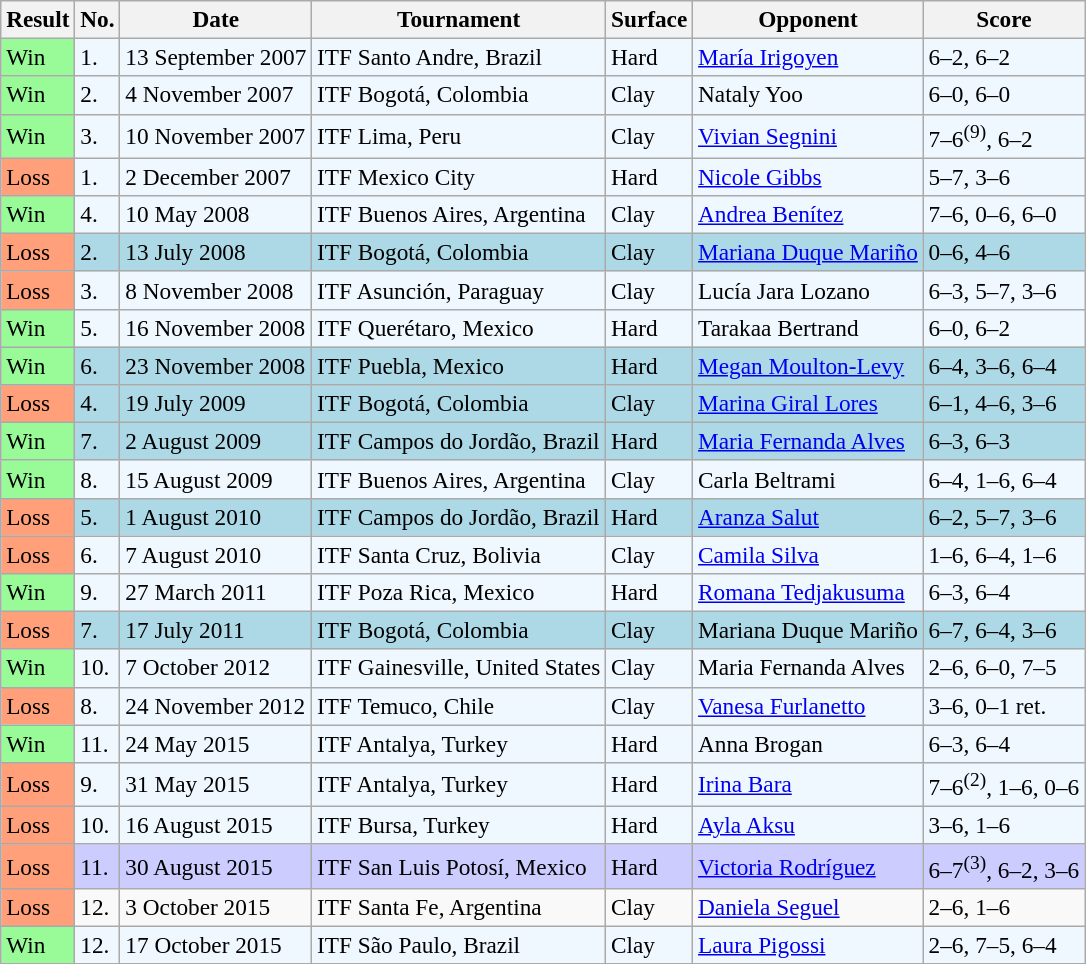<table class="sortable wikitable" style=font-size:97%>
<tr>
<th>Result</th>
<th>No.</th>
<th>Date</th>
<th>Tournament</th>
<th>Surface</th>
<th>Opponent</th>
<th class="unsortable">Score</th>
</tr>
<tr bgcolor="#f0f8ff">
<td style="background:#98fb98;">Win</td>
<td>1.</td>
<td>13 September 2007</td>
<td>ITF Santo Andre, Brazil</td>
<td>Hard</td>
<td> <a href='#'>María Irigoyen</a></td>
<td>6–2, 6–2</td>
</tr>
<tr bgcolor="#f0f8ff">
<td style="background:#98fb98;">Win</td>
<td>2.</td>
<td>4 November 2007</td>
<td>ITF Bogotá, Colombia</td>
<td>Clay</td>
<td> Nataly Yoo</td>
<td>6–0, 6–0</td>
</tr>
<tr bgcolor="#f0f8ff">
<td style="background:#98fb98;">Win</td>
<td>3.</td>
<td>10 November 2007</td>
<td>ITF Lima, Peru</td>
<td>Clay</td>
<td> <a href='#'>Vivian Segnini</a></td>
<td>7–6<sup>(9)</sup>, 6–2</td>
</tr>
<tr bgcolor="#f0f8ff">
<td style="background:#ffa07a;">Loss</td>
<td>1.</td>
<td>2 December 2007</td>
<td>ITF Mexico City</td>
<td>Hard</td>
<td> <a href='#'>Nicole Gibbs</a></td>
<td>5–7, 3–6</td>
</tr>
<tr bgcolor="#f0f8ff">
<td style="background:#98fb98;">Win</td>
<td>4.</td>
<td>10 May 2008</td>
<td>ITF Buenos Aires, Argentina</td>
<td>Clay</td>
<td> <a href='#'>Andrea Benítez</a></td>
<td>7–6, 0–6, 6–0</td>
</tr>
<tr bgcolor=lightblue>
<td style="background:#ffa07a;">Loss</td>
<td>2.</td>
<td>13 July 2008</td>
<td>ITF Bogotá, Colombia</td>
<td>Clay</td>
<td> <a href='#'>Mariana Duque Mariño</a></td>
<td>0–6, 4–6</td>
</tr>
<tr bgcolor="#f0f8ff">
<td style="background:#ffa07a;">Loss</td>
<td>3.</td>
<td>8 November 2008</td>
<td>ITF Asunción, Paraguay</td>
<td>Clay</td>
<td> Lucía Jara Lozano</td>
<td>6–3, 5–7, 3–6</td>
</tr>
<tr bgcolor="#f0f8ff">
<td style="background:#98fb98;">Win</td>
<td>5.</td>
<td>16 November 2008</td>
<td>ITF Querétaro, Mexico</td>
<td>Hard</td>
<td> Tarakaa Bertrand</td>
<td>6–0, 6–2</td>
</tr>
<tr style="background:lightblue;">
<td style="background:#98fb98;">Win</td>
<td>6.</td>
<td>23 November 2008</td>
<td>ITF Puebla, Mexico</td>
<td>Hard</td>
<td> <a href='#'>Megan Moulton-Levy</a></td>
<td>6–4, 3–6, 6–4</td>
</tr>
<tr style="background:lightblue;">
<td style="background:#ffa07a;">Loss</td>
<td>4.</td>
<td>19 July 2009</td>
<td>ITF Bogotá, Colombia</td>
<td>Clay</td>
<td> <a href='#'>Marina Giral Lores</a></td>
<td>6–1, 4–6, 3–6</td>
</tr>
<tr style="background:lightblue;">
<td style="background:#98fb98;">Win</td>
<td>7.</td>
<td>2 August 2009</td>
<td>ITF Campos do Jordão, Brazil</td>
<td>Hard</td>
<td> <a href='#'>Maria Fernanda Alves</a></td>
<td>6–3, 6–3</td>
</tr>
<tr bgcolor="#f0f8ff">
<td style="background:#98fb98;">Win</td>
<td>8.</td>
<td>15 August 2009</td>
<td>ITF Buenos Aires, Argentina</td>
<td>Clay</td>
<td> Carla Beltrami</td>
<td>6–4, 1–6, 6–4</td>
</tr>
<tr style="background:lightblue;">
<td style="background:#ffa07a;">Loss</td>
<td>5.</td>
<td>1 August 2010</td>
<td>ITF Campos do Jordão, Brazil</td>
<td>Hard</td>
<td> <a href='#'>Aranza Salut</a></td>
<td>6–2, 5–7, 3–6</td>
</tr>
<tr bgcolor="#f0f8ff">
<td style="background:#ffa07a;">Loss</td>
<td>6.</td>
<td>7 August 2010</td>
<td>ITF Santa Cruz, Bolivia</td>
<td>Clay</td>
<td> <a href='#'>Camila Silva</a></td>
<td>1–6, 6–4, 1–6</td>
</tr>
<tr bgcolor="#f0f8ff">
<td style="background:#98fb98;">Win</td>
<td>9.</td>
<td>27 March 2011</td>
<td>ITF Poza Rica, Mexico</td>
<td>Hard</td>
<td> <a href='#'>Romana Tedjakusuma</a></td>
<td>6–3, 6–4</td>
</tr>
<tr bgcolor=lightblue>
<td style="background:#ffa07a;">Loss</td>
<td>7.</td>
<td>17 July 2011</td>
<td>ITF Bogotá, Colombia</td>
<td>Clay</td>
<td> Mariana Duque Mariño</td>
<td>6–7, 6–4, 3–6</td>
</tr>
<tr bgcolor="#f0f8ff">
<td style="background:#98fb98;">Win</td>
<td>10.</td>
<td>7 October  2012</td>
<td>ITF Gainesville, United States</td>
<td>Clay</td>
<td> Maria Fernanda Alves</td>
<td>2–6, 6–0, 7–5</td>
</tr>
<tr bgcolor="#f0f8ff">
<td style="background:#ffa07a;">Loss</td>
<td>8.</td>
<td>24 November 2012</td>
<td>ITF Temuco, Chile</td>
<td>Clay</td>
<td> <a href='#'>Vanesa Furlanetto</a></td>
<td>3–6, 0–1 ret.</td>
</tr>
<tr bgcolor="#f0f8ff">
<td style="background:#98fb98;">Win</td>
<td>11.</td>
<td>24 May 2015</td>
<td>ITF Antalya, Turkey</td>
<td>Hard</td>
<td> Anna Brogan</td>
<td>6–3, 6–4</td>
</tr>
<tr style="background:#f0f8ff;">
<td style="background:#ffa07a;">Loss</td>
<td>9.</td>
<td>31 May 2015</td>
<td>ITF Antalya, Turkey</td>
<td>Hard</td>
<td> <a href='#'>Irina Bara</a></td>
<td>7–6<sup>(2)</sup>, 1–6, 0–6</td>
</tr>
<tr style="background:#f0f8ff;">
<td style="background:#ffa07a;">Loss</td>
<td>10.</td>
<td>16 August 2015</td>
<td>ITF Bursa, Turkey</td>
<td>Hard</td>
<td> <a href='#'>Ayla Aksu</a></td>
<td>3–6, 1–6</td>
</tr>
<tr style="background:#ccccff;">
<td style="background:#ffa07a;">Loss</td>
<td>11.</td>
<td>30 August 2015</td>
<td>ITF San Luis Potosí, Mexico</td>
<td>Hard</td>
<td> <a href='#'>Victoria Rodríguez</a></td>
<td>6–7<sup>(3)</sup>, 6–2, 3–6</td>
</tr>
<tr>
<td style="background:#ffa07a;">Loss</td>
<td>12.</td>
<td>3 October 2015</td>
<td>ITF Santa Fe, Argentina</td>
<td>Clay</td>
<td> <a href='#'>Daniela Seguel</a></td>
<td>2–6, 1–6</td>
</tr>
<tr bgcolor="#f0f8ff">
<td style="background:#98fb98;">Win</td>
<td>12.</td>
<td>17 October 2015</td>
<td>ITF São Paulo, Brazil</td>
<td>Clay</td>
<td> <a href='#'>Laura Pigossi</a></td>
<td>2–6, 7–5, 6–4</td>
</tr>
</table>
